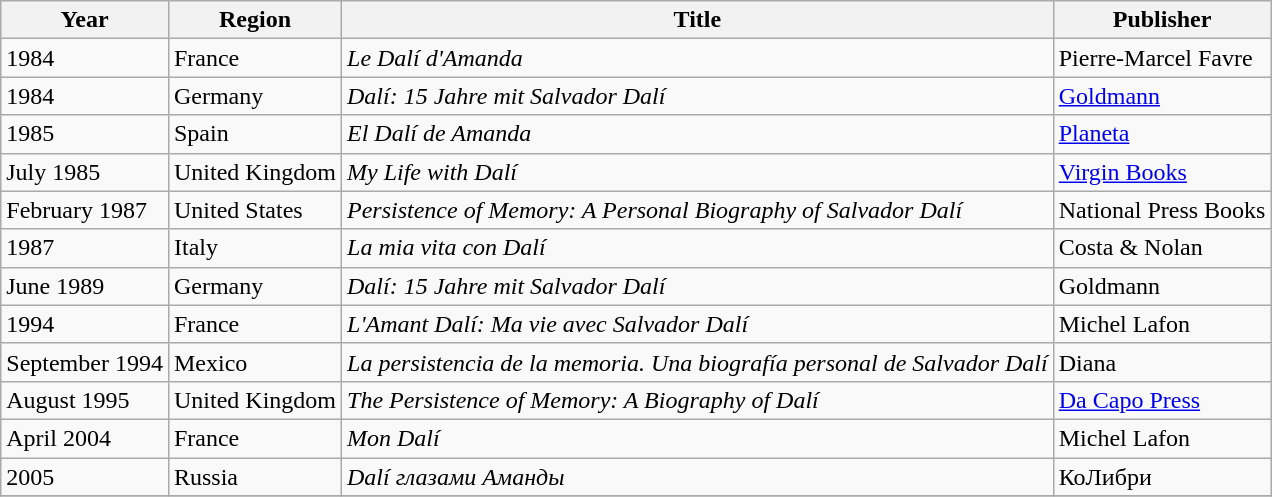<table class="wikitable">
<tr>
<th align="center">Year</th>
<th align="center">Region</th>
<th align="center">Title</th>
<th align="center">Publisher</th>
</tr>
<tr>
<td align="left">1984</td>
<td align="left">France</td>
<td align="left"><em>Le Dalí d'Amanda</em></td>
<td align="left">Pierre-Marcel Favre</td>
</tr>
<tr>
<td align="left">1984</td>
<td align="left">Germany</td>
<td align="left"><em>Dalí: 15 Jahre mit Salvador Dalí</em></td>
<td align="left"><a href='#'>Goldmann</a></td>
</tr>
<tr>
<td align="left">1985</td>
<td align="left">Spain</td>
<td align="left"><em>El Dalí de Amanda</em></td>
<td align="left"><a href='#'>Planeta</a></td>
</tr>
<tr>
<td align="left">July 1985</td>
<td align="left">United Kingdom</td>
<td align="left"><em>My Life with Dalí</em></td>
<td align="left"><a href='#'>Virgin Books</a></td>
</tr>
<tr>
<td align="left">February 1987</td>
<td align="left">United States</td>
<td align="left"><em>Persistence of Memory: A Personal Biography of Salvador Dalí</em></td>
<td align="left">National Press Books</td>
</tr>
<tr>
<td align="left">1987</td>
<td align="left">Italy</td>
<td align="left"><em>La mia vita con Dalí</em></td>
<td align="left">Costa & Nolan</td>
</tr>
<tr>
<td align="left">June 1989</td>
<td align="left">Germany</td>
<td align="left"><em>Dalí: 15 Jahre mit Salvador Dalí</em></td>
<td align="left">Goldmann</td>
</tr>
<tr>
<td align="left">1994</td>
<td align="left">France</td>
<td align="left"><em>L'Amant Dalí: Ma vie avec Salvador Dalí</em></td>
<td align="left">Michel Lafon</td>
</tr>
<tr>
<td align="left">September 1994</td>
<td align="left">Mexico</td>
<td align="left"><em>La persistencia de la memoria. Una biografía personal de Salvador Dalí</em></td>
<td align="left">Diana</td>
</tr>
<tr>
<td align="left">August 1995</td>
<td align="left">United Kingdom</td>
<td align="left"><em>The Persistence of Memory: A Biography of Dalí</em></td>
<td align="left"><a href='#'>Da Capo Press</a></td>
</tr>
<tr>
<td align="left">April 2004</td>
<td align="left">France</td>
<td align="left"><em>Mon Dalí</em></td>
<td align="left">Michel Lafon</td>
</tr>
<tr>
<td align="left">2005</td>
<td align="left">Russia</td>
<td align="left"><em>Dalí глазами Аманды</em></td>
<td align="left">КоЛибри</td>
</tr>
<tr>
</tr>
</table>
